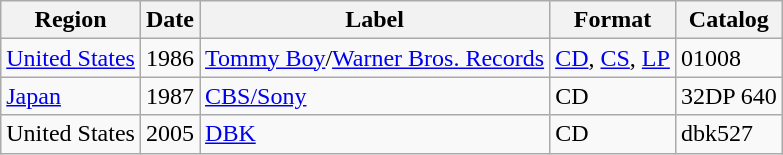<table class="wikitable">
<tr>
<th>Region</th>
<th>Date</th>
<th>Label</th>
<th>Format</th>
<th>Catalog</th>
</tr>
<tr>
<td><a href='#'>United States</a></td>
<td>1986</td>
<td><a href='#'>Tommy Boy</a>/<a href='#'>Warner Bros. Records</a></td>
<td><a href='#'>CD</a>, <a href='#'>CS</a>, <a href='#'>LP</a></td>
<td>01008</td>
</tr>
<tr>
<td><a href='#'>Japan</a></td>
<td>1987</td>
<td><a href='#'>CBS/Sony</a></td>
<td>CD</td>
<td>32DP 640</td>
</tr>
<tr>
<td>United States</td>
<td>2005</td>
<td><a href='#'>DBK</a></td>
<td>CD</td>
<td>dbk527</td>
</tr>
</table>
